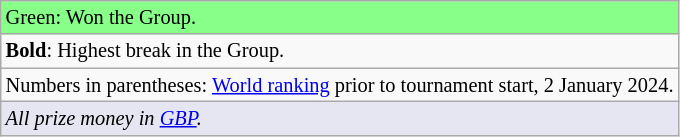<table class="wikitable" style="font-size:85%;">
<tr style="background:#88ff88;">
<td>Green: Won the Group.</td>
</tr>
<tr>
<td><strong>Bold</strong>: Highest break in the Group.</td>
</tr>
<tr>
<td>Numbers in parentheses: <a href='#'>World ranking</a> prior to tournament start, 2 January 2024.</td>
</tr>
<tr style="background:#e6e6f2;">
<td><em>All prize money in <a href='#'>GBP</a>.</em></td>
</tr>
</table>
